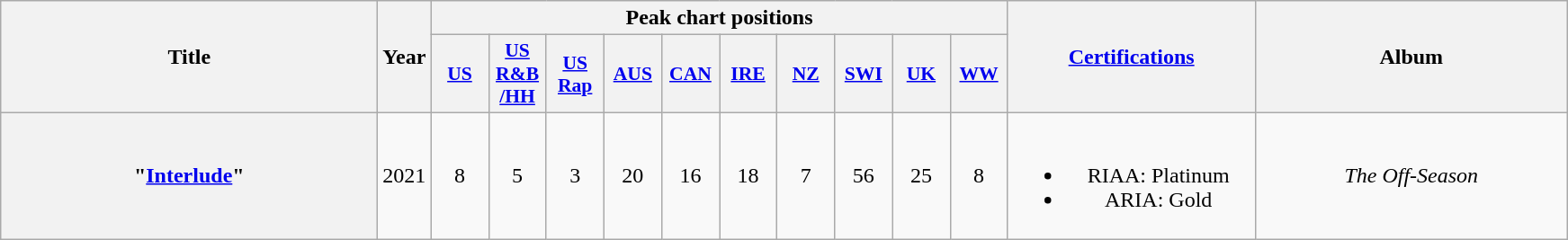<table class="wikitable plainrowheaders" style="text-align:center;">
<tr>
<th scope="col" rowspan="2" style="width:17em;">Title</th>
<th scope="col" rowspan="2">Year</th>
<th scope="col" colspan="10">Peak chart positions</th>
<th scope="col" rowspan="2" style="width:11em;"><a href='#'>Certifications</a></th>
<th scope="col" rowspan="2" style="width:14em;">Album</th>
</tr>
<tr>
<th scope="col" style="width:2.5em;font-size:90%;"><a href='#'>US</a><br></th>
<th scope="col" style="width:2.5em;font-size:90%;"><a href='#'>US<br>R&B<br>/HH</a><br></th>
<th scope="col" style="width:2.5em;font-size:90%;"><a href='#'>US<br>Rap</a><br></th>
<th scope="col" style="width:2.5em;font-size:90%;"><a href='#'>AUS</a><br></th>
<th scope="col" style="width:2.5em;font-size:90%;"><a href='#'>CAN</a><br></th>
<th scope="col" style="width:2.5em;font-size:90%;"><a href='#'>IRE</a><br></th>
<th scope="col" style="width:2.5em;font-size:90%;"><a href='#'>NZ</a><br></th>
<th scope="col" style="width:2.5em;font-size:90%;"><a href='#'>SWI</a><br></th>
<th scope="col" style="width:2.5em;font-size:90%;"><a href='#'>UK</a><br></th>
<th scope="col" style="width:2.5em;font-size:90%;"><a href='#'>WW</a><br></th>
</tr>
<tr>
<th scope="row">"<a href='#'>Interlude</a>"</th>
<td>2021</td>
<td>8</td>
<td>5</td>
<td>3</td>
<td>20</td>
<td>16</td>
<td>18</td>
<td>7</td>
<td>56</td>
<td>25</td>
<td>8</td>
<td><br><ul><li>RIAA: Platinum</li><li>ARIA: Gold</li></ul></td>
<td><em>The Off-Season</em></td>
</tr>
</table>
